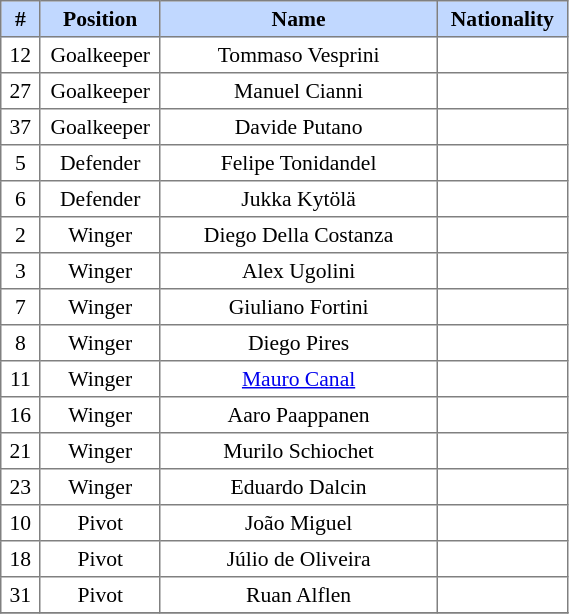<table border=1 style="border-collapse:collapse; font-size:90%;" cellpadding=3 cellspacing=0 width=30%>
<tr bgcolor=#C1D8FF>
<th width=2%>#</th>
<th width=3%>Position</th>
<th width=30%>Name</th>
<th width=5%>Nationality</th>
</tr>
<tr align=center>
<td>12</td>
<td>Goalkeeper</td>
<td>Tommaso Vesprini</td>
<td></td>
</tr>
<tr align=center>
<td>27</td>
<td>Goalkeeper</td>
<td>Manuel Cianni</td>
<td></td>
</tr>
<tr align=center>
<td>37</td>
<td>Goalkeeper</td>
<td>Davide Putano</td>
<td></td>
</tr>
<tr align=center>
<td>5</td>
<td>Defender</td>
<td>Felipe Tonidandel</td>
<td></td>
</tr>
<tr align=center>
<td>6</td>
<td>Defender</td>
<td>Jukka Kytölä</td>
<td></td>
</tr>
<tr align=center>
<td>2</td>
<td>Winger</td>
<td>Diego Della Costanza</td>
<td></td>
</tr>
<tr align=center>
<td>3</td>
<td>Winger</td>
<td>Alex Ugolini</td>
<td></td>
</tr>
<tr align=center>
<td>7</td>
<td>Winger</td>
<td>Giuliano Fortini</td>
<td></td>
</tr>
<tr align=center>
<td>8</td>
<td>Winger</td>
<td>Diego Pires</td>
<td></td>
</tr>
<tr align=center>
<td>11</td>
<td>Winger</td>
<td><a href='#'>Mauro Canal</a></td>
<td></td>
</tr>
<tr align=center>
<td>16</td>
<td>Winger</td>
<td>Aaro Paappanen</td>
<td></td>
</tr>
<tr align=center>
<td>21</td>
<td>Winger</td>
<td>Murilo Schiochet</td>
<td></td>
</tr>
<tr align=center>
<td>23</td>
<td>Winger</td>
<td>Eduardo Dalcin</td>
<td></td>
</tr>
<tr align=center>
<td>10</td>
<td>Pivot</td>
<td>João Miguel</td>
<td></td>
</tr>
<tr align=center>
<td>18</td>
<td>Pivot</td>
<td>Júlio de Oliveira</td>
<td></td>
</tr>
<tr align=center>
<td>31</td>
<td>Pivot</td>
<td>Ruan Alflen</td>
<td></td>
</tr>
<tr align=center>
</tr>
</table>
